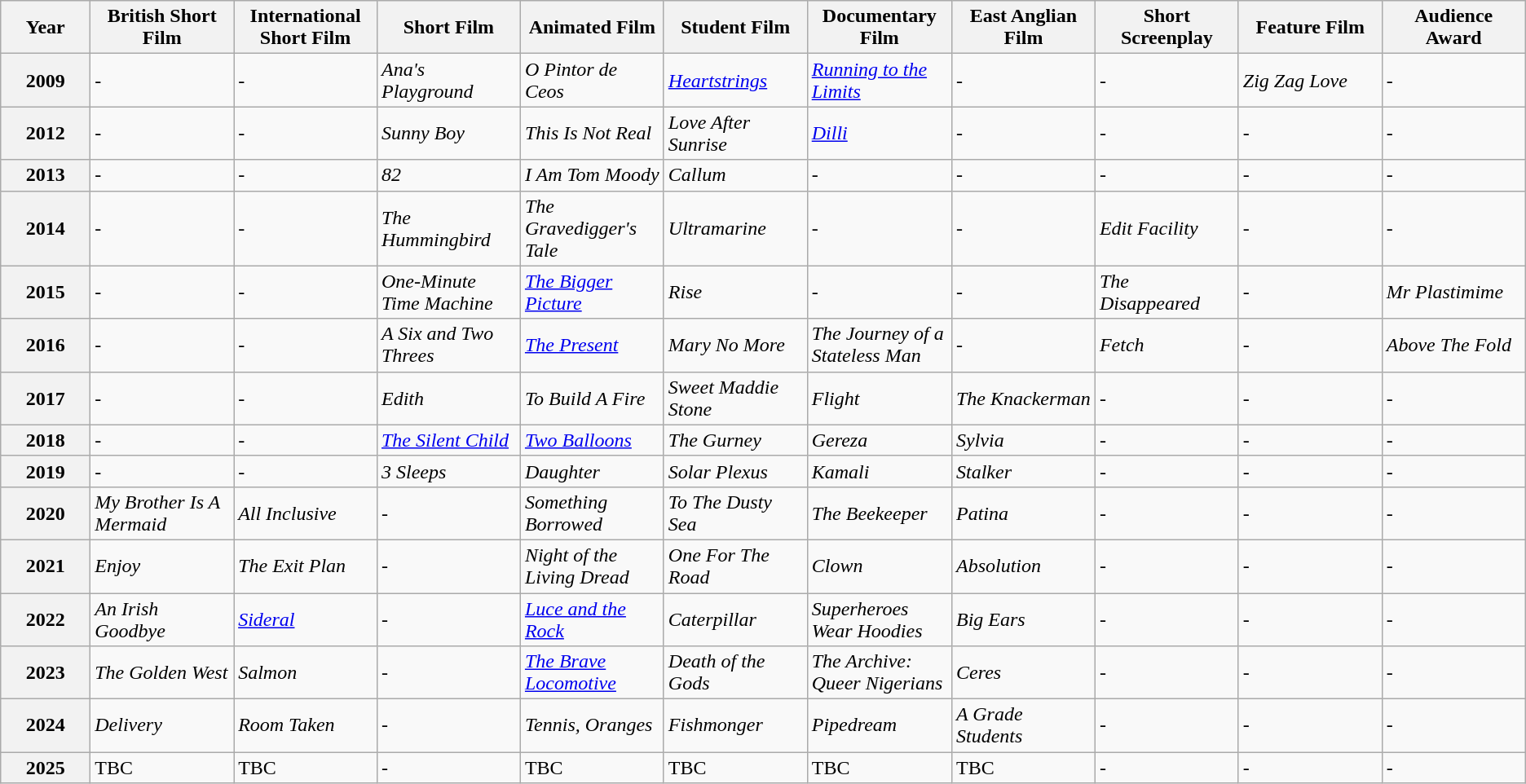<table class="wikitable">
<tr>
<th style="width:5%;">Year</th>
<th style="width:8%;">British Short Film</th>
<th style="width:8%;">International Short Film</th>
<th style="width:8%;">Short Film</th>
<th style="width:8%;">Animated Film</th>
<th style="width:8%;">Student Film</th>
<th style="width:8%;">Documentary Film</th>
<th style="width:8%;">East Anglian Film</th>
<th style="width:8%;">Short Screenplay</th>
<th style="width:8%;">Feature Film</th>
<th style="width:8%;">Audience Award</th>
</tr>
<tr>
<th style="text-align:center"><strong>2009</strong></th>
<td>-</td>
<td>-</td>
<td><em>Ana's Playground</em></td>
<td><em>O Pintor de Ceos</em></td>
<td><em><a href='#'>Heartstrings</a></em></td>
<td><em><a href='#'>Running to the Limits</a></em></td>
<td>-</td>
<td>-</td>
<td><em>Zig Zag Love</em></td>
<td>-</td>
</tr>
<tr>
<th style="text-align:center"><strong>2012</strong></th>
<td>-</td>
<td>-</td>
<td><em>Sunny Boy</em></td>
<td><em>This Is Not Real</em></td>
<td><em>Love After Sunrise</em></td>
<td><em><a href='#'>Dilli</a></em></td>
<td>-</td>
<td>-</td>
<td>-</td>
<td>-</td>
</tr>
<tr>
<th style="text-align:center"><strong>2013</strong></th>
<td>-</td>
<td>-</td>
<td><em>82</em></td>
<td><em>I Am Tom Moody</em></td>
<td><em>Callum</em></td>
<td>-</td>
<td>-</td>
<td>-</td>
<td>-</td>
<td>-</td>
</tr>
<tr>
<th style="text-align:center"><strong>2014</strong></th>
<td>-</td>
<td>-</td>
<td><em>The Hummingbird</em></td>
<td><em>The Gravedigger's Tale</em></td>
<td><em>Ultramarine</em></td>
<td>-</td>
<td>-</td>
<td><em>Edit Facility</em></td>
<td>-</td>
<td>-</td>
</tr>
<tr>
<th style="text-align:center"><strong>2015</strong></th>
<td>-</td>
<td>-</td>
<td><em>One-Minute Time Machine</em></td>
<td><em><a href='#'>The Bigger Picture</a></em></td>
<td><em>Rise</em></td>
<td>-</td>
<td>-</td>
<td><em>The Disappeared</em></td>
<td>-</td>
<td><em>Mr Plastimime</em></td>
</tr>
<tr>
<th style="text-align:center"><strong>2016</strong></th>
<td>-</td>
<td>-</td>
<td><em>A Six and Two Threes</em></td>
<td><em><a href='#'>The Present</a></em></td>
<td><em>Mary No More</em></td>
<td><em>The Journey of a Stateless Man</em></td>
<td>-</td>
<td><em>Fetch</em></td>
<td>-</td>
<td><em>Above The Fold</em></td>
</tr>
<tr>
<th style="text-align:center"><strong>2017</strong></th>
<td>-</td>
<td>-</td>
<td><em>Edith</em></td>
<td><em>To Build A Fire</em></td>
<td><em>Sweet Maddie Stone</em></td>
<td><em>Flight</em></td>
<td><em>The Knackerman</em></td>
<td>-</td>
<td>-</td>
<td>-</td>
</tr>
<tr>
<th style="text-align:center"><strong>2018</strong></th>
<td>-</td>
<td>-</td>
<td><em><a href='#'>The Silent Child</a></em></td>
<td><em><a href='#'>Two Balloons</a></em></td>
<td><em>The Gurney</em></td>
<td><em>Gereza</em></td>
<td><em>Sylvia</em></td>
<td>-</td>
<td>-</td>
<td>-</td>
</tr>
<tr>
<th style="text-align:center"><strong>2019</strong></th>
<td>-</td>
<td>-</td>
<td><em>3 Sleeps</em></td>
<td><em>Daughter</em></td>
<td><em>Solar Plexus</em></td>
<td><em>Kamali</em></td>
<td><em>Stalker</em></td>
<td>-</td>
<td>-</td>
<td>-</td>
</tr>
<tr>
<th style="text-align:center"><strong>2020</strong></th>
<td><em>My Brother Is A Mermaid</em></td>
<td><em>All Inclusive</em></td>
<td>-</td>
<td><em>Something Borrowed</em></td>
<td><em>To The Dusty Sea</em></td>
<td><em>The Beekeeper</em></td>
<td><em>Patina</em></td>
<td>-</td>
<td>-</td>
<td>-</td>
</tr>
<tr>
<th style="text-align:center"><strong>2021</strong></th>
<td><em>Enjoy</em></td>
<td><em>The Exit Plan</em></td>
<td>-</td>
<td><em>Night of the Living Dread</em></td>
<td><em>One For The Road</em></td>
<td><em>Clown</em></td>
<td><em>Absolution</em></td>
<td>-</td>
<td>-</td>
<td>-</td>
</tr>
<tr>
<th style="text-align:center"><strong>2022</strong></th>
<td><em>An Irish Goodbye</em></td>
<td><a href='#'><em>Sideral</em></a></td>
<td>-</td>
<td><em><a href='#'>Luce and the Rock</a></em></td>
<td><em>Caterpillar</em></td>
<td><em>Superheroes Wear Hoodies</em></td>
<td><em>Big Ears</em></td>
<td>-</td>
<td>-</td>
<td>-</td>
</tr>
<tr>
<th>2023</th>
<td><em>The Golden West</em></td>
<td><em>Salmon</em></td>
<td><em>-</em></td>
<td><em><a href='#'>The Brave Locomotive</a></em></td>
<td><em>Death of the Gods</em></td>
<td><em>The Archive: Queer Nigerians</em></td>
<td><em>Ceres</em></td>
<td>-</td>
<td>-</td>
<td>-</td>
</tr>
<tr>
<th>2024</th>
<td><em>Delivery</em></td>
<td><em>Room Taken</em></td>
<td><em>-</em></td>
<td><em>Tennis, Oranges</em></td>
<td><em>Fishmonger</em></td>
<td><em>Pipedream</em></td>
<td><em>A Grade Students</em></td>
<td>-</td>
<td>-</td>
<td>-</td>
</tr>
<tr>
<th>2025</th>
<td>TBC</td>
<td>TBC</td>
<td>-</td>
<td>TBC</td>
<td>TBC</td>
<td>TBC</td>
<td>TBC</td>
<td>-</td>
<td>-</td>
<td>-</td>
</tr>
</table>
